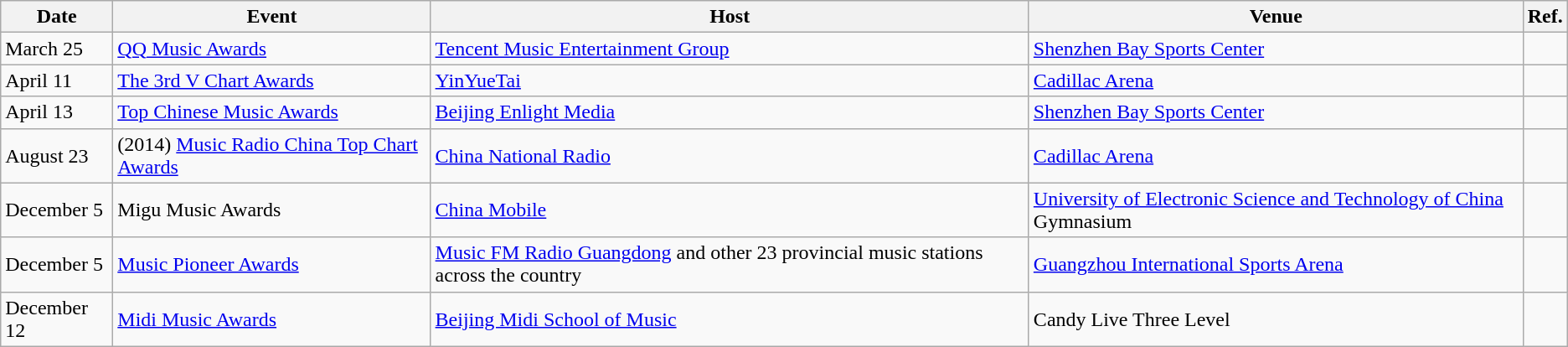<table class="wikitable">
<tr>
<th>Date</th>
<th>Event</th>
<th>Host</th>
<th>Venue</th>
<th>Ref.</th>
</tr>
<tr>
<td>March 25</td>
<td><a href='#'>QQ Music Awards</a></td>
<td><a href='#'>Tencent Music Entertainment Group</a></td>
<td><a href='#'>Shenzhen Bay Sports Center</a></td>
<td></td>
</tr>
<tr>
<td>April 11</td>
<td><a href='#'>The 3rd V Chart Awards</a></td>
<td><a href='#'>YinYueTai</a></td>
<td><a href='#'>Cadillac Arena</a></td>
<td></td>
</tr>
<tr>
<td>April 13</td>
<td><a href='#'>Top Chinese Music Awards</a></td>
<td><a href='#'>Beijing Enlight Media</a></td>
<td><a href='#'>Shenzhen Bay Sports Center</a></td>
<td></td>
</tr>
<tr>
<td>August 23</td>
<td>(2014) <a href='#'>Music Radio China Top Chart Awards</a></td>
<td><a href='#'>China National Radio</a></td>
<td><a href='#'>Cadillac Arena</a></td>
<td></td>
</tr>
<tr>
<td>December 5</td>
<td>Migu Music Awards</td>
<td><a href='#'>China Mobile</a></td>
<td><a href='#'>University of Electronic Science and Technology of China</a> Gymnasium</td>
<td></td>
</tr>
<tr>
<td>December 5</td>
<td><a href='#'>Music Pioneer Awards</a></td>
<td><a href='#'>Music FM Radio Guangdong</a> and other 23 provincial music stations across the country</td>
<td><a href='#'>Guangzhou International Sports Arena</a></td>
<td></td>
</tr>
<tr>
<td>December 12</td>
<td><a href='#'>Midi Music Awards</a></td>
<td><a href='#'>Beijing Midi School of Music</a></td>
<td>Candy Live Three Level</td>
<td></td>
</tr>
</table>
